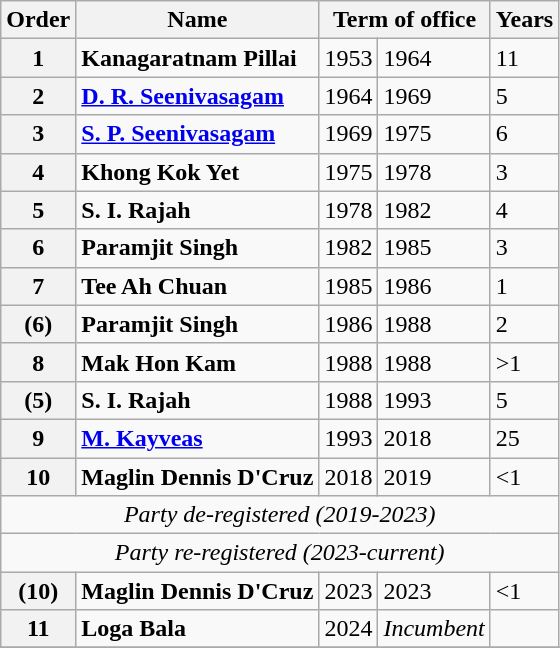<table class="wikitable">
<tr>
<th>Order</th>
<th>Name</th>
<th colspan="2">Term of office</th>
<th>Years</th>
</tr>
<tr>
<th>1</th>
<td><strong>Kanagaratnam Pillai</strong></td>
<td>1953</td>
<td>1964</td>
<td>11</td>
</tr>
<tr>
<th>2</th>
<td><strong><a href='#'>D. R. Seenivasagam</a></strong></td>
<td>1964</td>
<td>1969</td>
<td>5</td>
</tr>
<tr>
<th>3</th>
<td><strong><a href='#'>S. P. Seenivasagam</a></strong></td>
<td>1969</td>
<td>1975</td>
<td>6</td>
</tr>
<tr>
<th>4</th>
<td><strong>Khong Kok Yet</strong></td>
<td>1975</td>
<td>1978</td>
<td>3</td>
</tr>
<tr>
<th>5</th>
<td><strong>S. I. Rajah</strong></td>
<td>1978</td>
<td>1982</td>
<td>4</td>
</tr>
<tr>
<th>6</th>
<td><strong>Paramjit Singh</strong></td>
<td>1982</td>
<td>1985</td>
<td>3</td>
</tr>
<tr>
<th>7</th>
<td><strong>Tee Ah Chuan</strong></td>
<td>1985</td>
<td>1986</td>
<td>1</td>
</tr>
<tr>
<th>(6)</th>
<td><strong>Paramjit Singh</strong></td>
<td>1986</td>
<td>1988</td>
<td>2</td>
</tr>
<tr>
<th>8</th>
<td><strong>Mak Hon Kam</strong></td>
<td>1988</td>
<td>1988</td>
<td>>1</td>
</tr>
<tr>
<th>(5)</th>
<td><strong>S. I. Rajah</strong></td>
<td>1988</td>
<td>1993</td>
<td>5</td>
</tr>
<tr>
<th>9</th>
<td><strong><a href='#'>M. Kayveas</a></strong></td>
<td>1993</td>
<td>2018</td>
<td>25</td>
</tr>
<tr>
<th>10</th>
<td><strong>Maglin Dennis D'Cruz</strong></td>
<td>2018</td>
<td>2019</td>
<td><1</td>
</tr>
<tr>
<td colspan=5 style="text-align:center;"><em>Party de-registered (2019-2023)</em></td>
</tr>
<tr>
<td colspan=5 style="text-align:center;"><em>Party re-registered (2023-current)</em></td>
</tr>
<tr>
<th>(10)</th>
<td><strong>Maglin Dennis D'Cruz</strong></td>
<td>2023</td>
<td>2023</td>
<td><1</td>
</tr>
<tr>
<th>11</th>
<td><strong>Loga Bala</strong></td>
<td>2024</td>
<td><em>Incumbent</em></td>
<td></td>
</tr>
<tr>
</tr>
</table>
